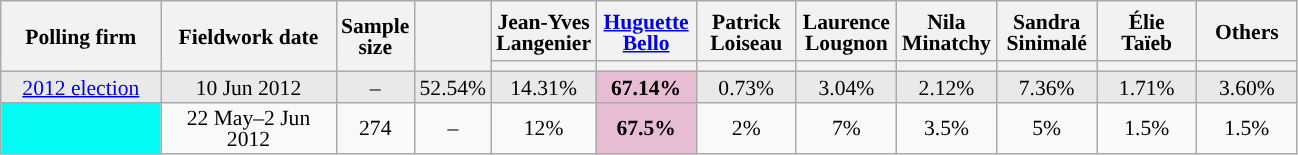<table class="wikitable sortable" style="text-align:center;font-size:90%;line-height:14px;">
<tr style="height:40px;">
<th style="width:100px;" rowspan="2">Polling firm</th>
<th style="width:110px;" rowspan="2">Fieldwork date</th>
<th style="width:35px;" rowspan="2">Sample<br>size</th>
<th style="width:30px;" rowspan="2"></th>
<th class="unsortable" style="width:60px;">Jean-Yves Langenier<br></th>
<th class="unsortable" style="width:60px;"><a href='#'>Huguette Bello</a><br></th>
<th class="unsortable" style="width:60px;">Patrick Loiseau<br></th>
<th class="unsortable" style="width:60px;">Laurence Lougnon<br></th>
<th class="unsortable" style="width:60px;">Nila Minatchy<br></th>
<th class="unsortable" style="width:60px;">Sandra Sinimalé<br></th>
<th class="unsortable" style="width:60px;">Élie Taïeb<br></th>
<th class="unsortable" style="width:60px;">Others</th>
</tr>
<tr>
<th style="background:"></th>
<th style="background:"></th>
<th style="background:"></th>
<th style="background:"></th>
<th style="background:"></th>
<th style="background:"></th>
<th style="background:"></th>
<th style="background:"></th>
</tr>
<tr style="background:#E9E9E9;">
<td><a href='#'>2012 election</a></td>
<td data-sort-value="2012-06-10">10 Jun 2012</td>
<td>–</td>
<td>52.54%</td>
<td>14.31%</td>
<td style="background:#E7BDD4;"><strong>67.14%</strong></td>
<td>0.73%</td>
<td>3.04%</td>
<td>2.12%</td>
<td>7.36%</td>
<td>1.71%</td>
<td>3.60%</td>
</tr>
<tr>
<td style="background:#04FBF4;"></td>
<td data-sort-value="2012-06-02">22 May–2 Jun 2012</td>
<td>274</td>
<td>–</td>
<td>12%</td>
<td style="background:#E7BDD4;"><strong>67.5%</strong></td>
<td>2%</td>
<td>7%</td>
<td>3.5%</td>
<td>5%</td>
<td>1.5%</td>
<td>1.5%</td>
</tr>
</table>
